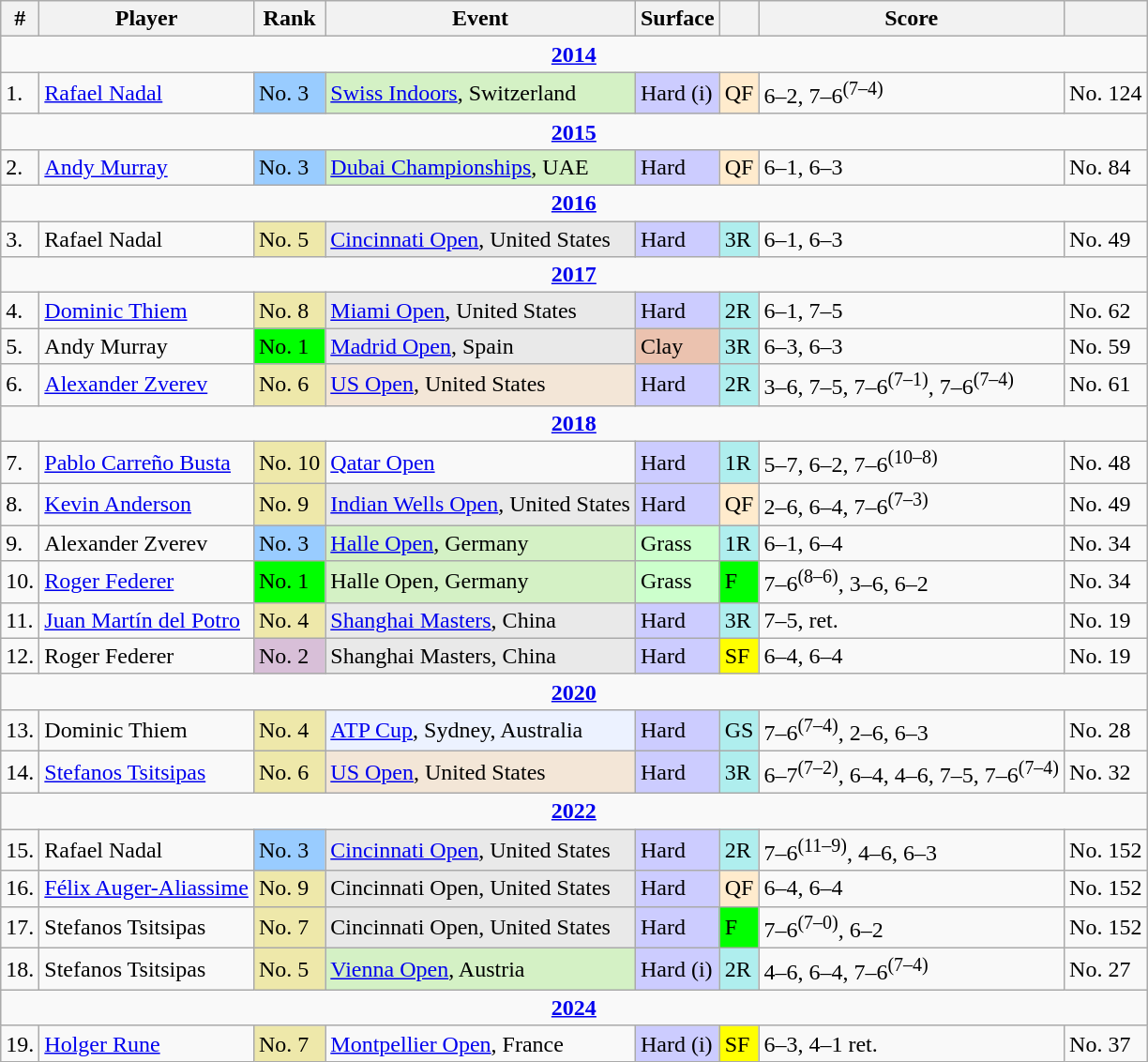<table class="sortable wikitable nowrap">
<tr>
<th>#</th>
<th>Player</th>
<th>Rank</th>
<th>Event</th>
<th>Surface</th>
<th></th>
<th>Score</th>
<th></th>
</tr>
<tr>
<td colspan=8 style=text-align:center><strong><a href='#'>2014</a></strong></td>
</tr>
<tr>
<td>1.</td>
<td> <a href='#'>Rafael Nadal</a></td>
<td bgcolor=99ccff>No. 3</td>
<td bgcolor=d4f1c5><a href='#'>Swiss Indoors</a>, Switzerland</td>
<td bgcolor=ccccff>Hard (i)</td>
<td bgcolor=ffebcd>QF</td>
<td>6–2, 7–6<sup>(7–4)</sup></td>
<td>No. 124</td>
</tr>
<tr>
<td colspan=8 style=text-align:center><strong><a href='#'>2015</a></strong></td>
</tr>
<tr>
<td>2.</td>
<td> <a href='#'>Andy Murray</a></td>
<td bgcolor=99ccff>No. 3</td>
<td bgcolor=d4f1c5><a href='#'>Dubai Championships</a>, UAE</td>
<td bgcolor=ccccff>Hard</td>
<td bgcolor=ffebcd>QF</td>
<td>6–1, 6–3</td>
<td>No. 84</td>
</tr>
<tr>
<td colspan=8 style=text-align:center><strong><a href='#'>2016</a></strong></td>
</tr>
<tr>
<td>3.</td>
<td> Rafael Nadal</td>
<td bgcolor=eee8aa>No. 5</td>
<td bgcolor=e9e9e9><a href='#'>Cincinnati Open</a>, United States</td>
<td bgcolor=ccccff>Hard</td>
<td bgcolor=afeeee>3R</td>
<td>6–1, 6–3</td>
<td>No. 49</td>
</tr>
<tr>
<td colspan=8 style=text-align:center><strong><a href='#'>2017</a></strong></td>
</tr>
<tr>
<td>4.</td>
<td> <a href='#'>Dominic Thiem</a></td>
<td bgcolor=eee8aa>No. 8</td>
<td bgcolor=e9e9e9><a href='#'>Miami Open</a>, United States</td>
<td bgcolor=ccccff>Hard</td>
<td bgcolor=afeeee>2R</td>
<td>6–1, 7–5</td>
<td>No. 62</td>
</tr>
<tr>
<td>5.</td>
<td> Andy Murray</td>
<td bgcolor=lime>No. 1</td>
<td bgcolor=e9e9e9><a href='#'>Madrid Open</a>, Spain</td>
<td bgcolor=ebc2af>Clay</td>
<td bgcolor=afeeee>3R</td>
<td>6–3, 6–3</td>
<td>No. 59</td>
</tr>
<tr>
<td>6.</td>
<td> <a href='#'>Alexander Zverev</a></td>
<td bgcolor=eee8aa>No. 6</td>
<td bgcolor=f3e6d7><a href='#'>US Open</a>, United States</td>
<td bgcolor=ccccff>Hard</td>
<td bgcolor=afeeee>2R</td>
<td>3–6, 7–5, 7–6<sup>(7–1)</sup>, 7–6<sup>(7–4)</sup></td>
<td>No. 61</td>
</tr>
<tr>
<td colspan=8 style=text-align:center><strong><a href='#'>2018</a></strong></td>
</tr>
<tr>
<td>7.</td>
<td> <a href='#'>Pablo Carreño Busta</a></td>
<td bgcolor=eee8aa>No. 10</td>
<td><a href='#'>Qatar Open</a></td>
<td bgcolor=ccccff>Hard</td>
<td bgcolor=afeeee>1R</td>
<td>5–7, 6–2, 7–6<sup>(10–8)</sup></td>
<td>No. 48</td>
</tr>
<tr>
<td>8.</td>
<td> <a href='#'>Kevin Anderson</a></td>
<td bgcolor=eee8aa>No. 9</td>
<td style=background:#e9e9e9><a href='#'>Indian Wells Open</a>, United States</td>
<td bgcolor=ccccff>Hard</td>
<td bgcolor=ffebcd>QF</td>
<td>2–6, 6–4, 7–6<sup>(7–3)</sup></td>
<td>No. 49</td>
</tr>
<tr>
<td>9.</td>
<td> Alexander Zverev</td>
<td bgcolor=99ccff>No. 3</td>
<td bgcolor=d4f1c5><a href='#'>Halle Open</a>, Germany</td>
<td bgcolor=ccffcc>Grass</td>
<td bgcolor=afeeee>1R</td>
<td>6–1, 6–4</td>
<td>No. 34</td>
</tr>
<tr>
<td>10.</td>
<td> <a href='#'>Roger Federer</a></td>
<td bgcolor=lime>No. 1</td>
<td bgcolor=d4f1c5>Halle Open, Germany</td>
<td bgcolor=ccffcc>Grass</td>
<td bgcolor=lime>F</td>
<td>7–6<sup>(8–6)</sup>, 3–6, 6–2</td>
<td>No. 34</td>
</tr>
<tr>
<td>11.</td>
<td> <a href='#'>Juan Martín del Potro</a></td>
<td bgcolor=eee8aa>No. 4</td>
<td bgcolor=e9e9e9><a href='#'>Shanghai Masters</a>, China</td>
<td bgcolor=ccccff>Hard</td>
<td bgcolor=afeeee>3R</td>
<td>7–5, ret.</td>
<td>No. 19</td>
</tr>
<tr>
<td>12.</td>
<td> Roger Federer</td>
<td bgcolor=thistle>No. 2</td>
<td bgcolor=e9e9e9>Shanghai Masters, China</td>
<td bgcolor=ccccff>Hard</td>
<td bgcolor=yellow>SF</td>
<td>6–4, 6–4</td>
<td>No. 19</td>
</tr>
<tr>
<td colspan=8 style=text-align:center><strong><a href='#'>2020</a></strong></td>
</tr>
<tr>
<td>13.</td>
<td> Dominic Thiem</td>
<td bgcolor=eee8aa>No. 4</td>
<td bgcolor=ecf2ff><a href='#'>ATP Cup</a>, Sydney, Australia</td>
<td bgcolor=ccccff>Hard</td>
<td bgcolor=afeeee>GS</td>
<td>7–6<sup>(7–4)</sup>, 2–6, 6–3</td>
<td>No. 28</td>
</tr>
<tr>
<td>14.</td>
<td> <a href='#'>Stefanos Tsitsipas</a></td>
<td style=background:#eee8aa>No. 6</td>
<td style=background:#f3e6d7><a href='#'>US Open</a>, United States</td>
<td style=background:#ccf>Hard</td>
<td style=background:#afeeee>3R</td>
<td>6–7<sup>(7–2)</sup>, 6–4, 4–6, 7–5, 7–6<sup>(7–4)</sup></td>
<td>No. 32</td>
</tr>
<tr>
<td colspan=8 style=text-align:center><strong><a href='#'>2022</a></strong></td>
</tr>
<tr>
<td>15.</td>
<td> Rafael Nadal</td>
<td bgcolor=99ccff>No. 3</td>
<td bgcolor=e9e9e9><a href='#'>Cincinnati Open</a>, United States</td>
<td bgcolor=ccccff>Hard</td>
<td bgcolor=afeeee>2R</td>
<td>7–6<sup>(11–9)</sup>, 4–6, 6–3</td>
<td>No. 152</td>
</tr>
<tr>
<td>16.</td>
<td> <a href='#'>Félix Auger-Aliassime</a></td>
<td bgcolor=eee8aa>No. 9</td>
<td bgcolor=e9e9e9>Cincinnati Open, United States</td>
<td bgcolor=ccccff>Hard</td>
<td bgcolor=ffebcd>QF</td>
<td>6–4, 6–4</td>
<td>No. 152</td>
</tr>
<tr>
<td>17.</td>
<td> Stefanos Tsitsipas</td>
<td bgcolor=eee8aa>No. 7</td>
<td bgcolor=e9e9e9>Cincinnati Open, United States</td>
<td bgcolor=ccccff>Hard</td>
<td bgcolor=lime>F</td>
<td>7–6<sup>(7–0)</sup>, 6–2</td>
<td>No. 152</td>
</tr>
<tr>
<td>18.</td>
<td> Stefanos Tsitsipas</td>
<td bgcolor=eee8aa>No. 5</td>
<td bgcolor=d4f1c5><a href='#'>Vienna Open</a>, Austria</td>
<td bgcolor=ccccff>Hard (i)</td>
<td bgcolor=afeeee>2R</td>
<td>4–6, 6–4, 7–6<sup>(7–4)</sup></td>
<td>No. 27</td>
</tr>
<tr>
<td colspan=8 style=text-align:center><strong><a href='#'>2024</a></strong></td>
</tr>
<tr>
<td>19.</td>
<td> <a href='#'>Holger Rune</a></td>
<td bgcolor=eee8aa>No. 7</td>
<td><a href='#'>Montpellier Open</a>, France</td>
<td bgcolor=ccccff>Hard (i)</td>
<td bgcolor=yellow>SF</td>
<td>6–3, 4–1 ret.</td>
<td>No. 37</td>
</tr>
</table>
